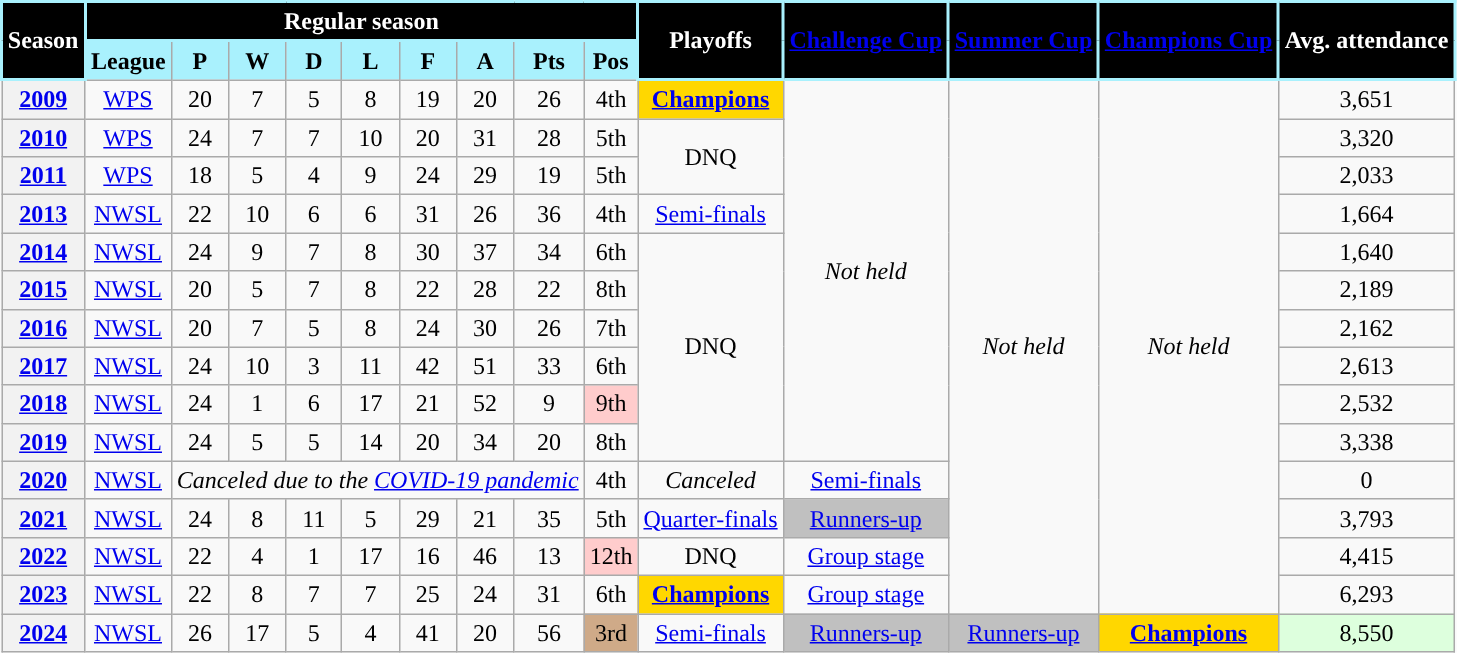<table class="wikitable" style="text-align: center;">
<tr>
<th rowspan=2 style="background:#000000; color:#FFFFFF; border:2px solid #A9F1FD" scope=col>Season</th>
<th colspan=9 style="background:#000000; color:#FFFFFF; border:2px solid #A9F1FD">Regular season</th>
<th rowspan=2 style="background:#000000; color:#FFFFFF; border:2px solid #A9F1FD" scope="col">Playoffs</th>
<th rowspan=2 style="background:#000000; color:#FFFFFF; border:2px solid #A9F1FD" scope="col"><a href='#'><span>Challenge Cup</span></a></th>
<th rowspan=2 style="background:#000000; color:#FFFFFF; border:2px solid #A9F1FD" scope="col"><a href='#'><span>Summer Cup</span></a></th>
<th rowspan=2 style="background:#000000; color:#FFFFFF; border:2px solid #A9F1FD" scope="col"><a href='#'><span>Champions Cup</span></a></th>
<th rowspan=2 style="background:#000000; color:#FFFFFF; border:2px solid #A9F1FD">Avg. attendance</th>
</tr>
<tr>
<th style="background:#A9F1FD; color:#000" scope=col>League</th>
<th style="background:#A9F1FD; color:#000" scope=col>P</th>
<th style="background:#A9F1FD; color:#000" scope=col>W</th>
<th style="background:#A9F1FD; color:#000" scope=col>D</th>
<th style="background:#A9F1FD; color:#000" scope=col>L</th>
<th style="background:#A9F1FD; color:#000" scope=col>F</th>
<th style="background:#A9F1FD; color:#000" scope=col>A</th>
<th style="background:#A9F1FD; color:#000" scope=col>Pts</th>
<th style="background:#A9F1FD; color:#000" scope=col>Pos</th>
</tr>
<tr>
<th scope=row style=text-align:center><a href='#'>2009</a></th>
<td><a href='#'>WPS</a></td>
<td>20</td>
<td>7</td>
<td>5</td>
<td>8</td>
<td>19</td>
<td>20</td>
<td>26</td>
<td>4th</td>
<td bgcolor=gold><strong><a href='#'>Champions</a></strong></td>
<td rowspan=10><em>Not held</em></td>
<td rowspan=14><em>Not held</em></td>
<td rowspan=14><em>Not held</em></td>
<td>3,651</td>
</tr>
<tr>
<th scope=row style=text-align:center><a href='#'>2010</a></th>
<td><a href='#'>WPS</a></td>
<td>24</td>
<td>7</td>
<td>7</td>
<td>10</td>
<td>20</td>
<td>31</td>
<td>28</td>
<td>5th</td>
<td rowspan=2>DNQ</td>
<td>3,320</td>
</tr>
<tr>
<th scope=row style=text-align:center><a href='#'>2011</a></th>
<td><a href='#'>WPS</a></td>
<td>18</td>
<td>5</td>
<td>4</td>
<td>9</td>
<td>24</td>
<td>29</td>
<td>19</td>
<td>5th</td>
<td>2,033</td>
</tr>
<tr>
<th scope=row style=text-align:center><a href='#'>2013</a></th>
<td><a href='#'>NWSL</a></td>
<td>22</td>
<td>10</td>
<td>6</td>
<td>6</td>
<td>31</td>
<td>26</td>
<td>36</td>
<td>4th</td>
<td><a href='#'>Semi-finals</a></td>
<td>1,664</td>
</tr>
<tr>
<th scope=row style=text-align:center><a href='#'>2014</a></th>
<td><a href='#'>NWSL</a></td>
<td>24</td>
<td>9</td>
<td>7</td>
<td>8</td>
<td>30</td>
<td>37</td>
<td>34</td>
<td>6th</td>
<td rowspan=6>DNQ</td>
<td>1,640</td>
</tr>
<tr>
<th scope=row style=text-align:center><a href='#'>2015</a></th>
<td><a href='#'>NWSL</a></td>
<td>20</td>
<td>5</td>
<td>7</td>
<td>8</td>
<td>22</td>
<td>28</td>
<td>22</td>
<td>8th</td>
<td>2,189</td>
</tr>
<tr>
<th scope=row style=text-align:center><a href='#'>2016</a></th>
<td><a href='#'>NWSL</a></td>
<td>20</td>
<td>7</td>
<td>5</td>
<td>8</td>
<td>24</td>
<td>30</td>
<td>26</td>
<td>7th</td>
<td>2,162</td>
</tr>
<tr>
<th scope=row style=text-align:center><a href='#'>2017</a></th>
<td><a href='#'>NWSL</a></td>
<td>24</td>
<td>10</td>
<td>3</td>
<td>11</td>
<td>42</td>
<td>51</td>
<td>33</td>
<td>6th</td>
<td>2,613</td>
</tr>
<tr>
<th scope=row style=text-align:center><a href='#'>2018</a></th>
<td><a href='#'>NWSL</a></td>
<td>24</td>
<td>1</td>
<td>6</td>
<td>17</td>
<td>21</td>
<td>52</td>
<td>9</td>
<td style=background:#FFCCCC>9th</td>
<td>2,532</td>
</tr>
<tr>
<th scope=row style=text-align:center><a href='#'>2019</a></th>
<td><a href='#'>NWSL</a></td>
<td>24</td>
<td>5</td>
<td>5</td>
<td>14</td>
<td>20</td>
<td>34</td>
<td>20</td>
<td>8th</td>
<td>3,338</td>
</tr>
<tr>
<th scope=row style=text-align:center><a href='#'>2020</a></th>
<td><a href='#'>NWSL</a></td>
<td colspan=7><em>Canceled due to the <a href='#'>COVID-19 pandemic</a></em></td>
<td>4th</td>
<td><em>Canceled</em></td>
<td><a href='#'>Semi-finals</a></td>
<td>0</td>
</tr>
<tr>
<th scope=row style=text-align:center><a href='#'>2021</a></th>
<td><a href='#'>NWSL</a></td>
<td>24</td>
<td>8</td>
<td>11</td>
<td>5</td>
<td>29</td>
<td>21</td>
<td>35</td>
<td>5th</td>
<td><a href='#'>Quarter-finals</a></td>
<td bgcolor=silver><a href='#'>Runners-up</a></td>
<td>3,793</td>
</tr>
<tr>
<th scope=row style=text-align:center><a href='#'>2022</a></th>
<td><a href='#'>NWSL</a></td>
<td>22</td>
<td>4</td>
<td>1</td>
<td>17</td>
<td>16</td>
<td>46</td>
<td>13</td>
<td style=background:#FFCCCC>12th</td>
<td>DNQ</td>
<td><a href='#'>Group stage</a></td>
<td>4,415</td>
</tr>
<tr>
<th scope=row style=text-align:center><a href='#'>2023</a></th>
<td><a href='#'>NWSL</a></td>
<td>22</td>
<td>8</td>
<td>7</td>
<td>7</td>
<td>25</td>
<td>24</td>
<td>31</td>
<td>6th</td>
<td bgcolor=gold><strong><a href='#'>Champions</a></strong></td>
<td><a href='#'>Group stage</a></td>
<td>6,293</td>
</tr>
<tr>
<th scope=row style=text-align:center><a href='#'>2024</a></th>
<td><a href='#'>NWSL</a></td>
<td>26</td>
<td>17</td>
<td>5</td>
<td>4</td>
<td>41</td>
<td>20</td>
<td>56</td>
<td bgcolor=CFAA88>3rd</td>
<td><a href='#'>Semi-finals</a></td>
<td bgcolor=silver><a href='#'>Runners-up</a></td>
<td bgcolor=silver><a href='#'>Runners-up</a></td>
<td bgcolor=gold><strong><a href='#'>Champions</a></strong></td>
<td style="background:#dfd;">8,550</td>
</tr>
</table>
